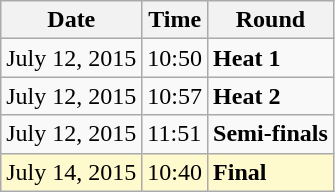<table class="wikitable">
<tr>
<th>Date</th>
<th>Time</th>
<th>Round</th>
</tr>
<tr>
<td>July 12, 2015</td>
<td>10:50</td>
<td><strong>Heat 1</strong></td>
</tr>
<tr>
<td>July 12, 2015</td>
<td>10:57</td>
<td><strong>Heat 2</strong></td>
</tr>
<tr>
<td>July 12, 2015</td>
<td>11:51</td>
<td><strong>Semi-finals</strong></td>
</tr>
<tr style=background:lemonchiffon>
<td>July 14, 2015</td>
<td>10:40</td>
<td><strong>Final</strong></td>
</tr>
</table>
